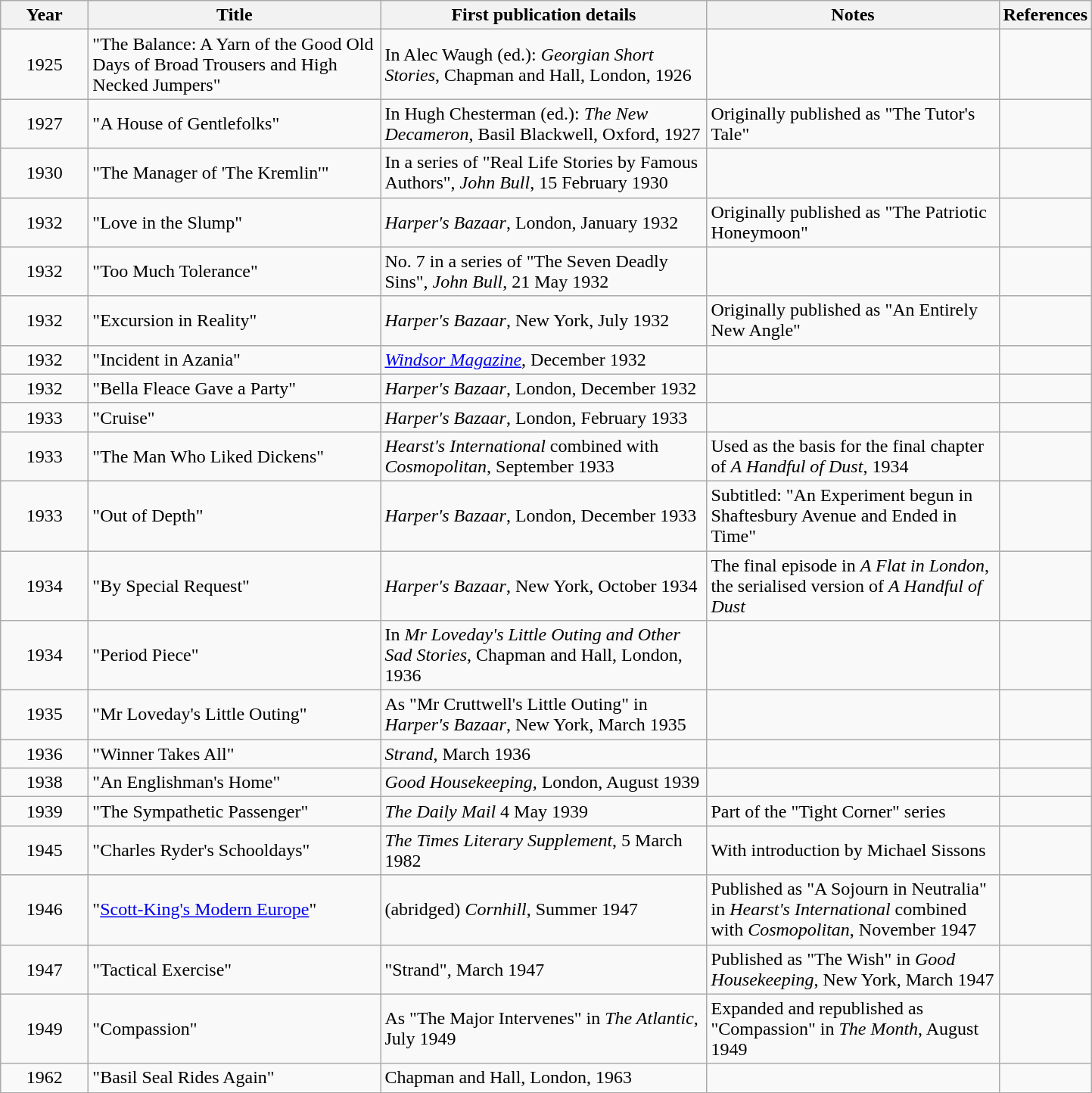<table class= "wikitable sortable">
<tr>
<th width= "70">Year</th>
<th width= "250">Title</th>
<th width= "280">First publication details</th>
<th width= "250">Notes</th>
<th width= "50">References</th>
</tr>
<tr>
<td align= "center">1925</td>
<td>"The Balance: A Yarn of the Good Old Days of Broad Trousers and High Necked Jumpers"</td>
<td>In Alec Waugh (ed.): <em>Georgian Short Stories</em>, Chapman and Hall, London, 1926</td>
<td></td>
<td></td>
</tr>
<tr>
<td align= "center">1927</td>
<td>"A House of Gentlefolks"</td>
<td>In Hugh Chesterman (ed.): <em>The New Decameron</em>, Basil Blackwell, Oxford, 1927</td>
<td>Originally published as "The Tutor's Tale"</td>
<td></td>
</tr>
<tr>
<td align= "center">1930</td>
<td>"The Manager of 'The Kremlin'"</td>
<td>In a series of "Real Life Stories by Famous Authors", <em>John Bull</em>, 15 February 1930</td>
<td></td>
<td></td>
</tr>
<tr>
<td align= "center">1932</td>
<td>"Love in the Slump"</td>
<td><em>Harper's Bazaar</em>, London, January 1932</td>
<td>Originally published as "The Patriotic Honeymoon"</td>
<td></td>
</tr>
<tr>
<td align= "center">1932</td>
<td>"Too Much Tolerance"</td>
<td>No. 7 in a series of "The Seven Deadly Sins", <em>John Bull</em>, 21 May 1932</td>
<td></td>
<td></td>
</tr>
<tr>
<td align= "center">1932</td>
<td>"Excursion in Reality"</td>
<td><em>Harper's Bazaar</em>, New York, July 1932</td>
<td>Originally published as "An Entirely New Angle"</td>
<td></td>
</tr>
<tr>
<td align= "center">1932</td>
<td>"Incident in Azania"</td>
<td><em><a href='#'>Windsor Magazine</a></em>, December 1932</td>
<td></td>
<td></td>
</tr>
<tr>
<td align= "center">1932</td>
<td>"Bella Fleace Gave a Party"</td>
<td><em>Harper's Bazaar</em>, London, December 1932</td>
<td></td>
<td></td>
</tr>
<tr>
<td align= "center">1933</td>
<td>"Cruise"</td>
<td><em>Harper's Bazaar</em>, London, February 1933</td>
<td></td>
<td></td>
</tr>
<tr>
<td align= "center">1933</td>
<td>"The Man Who Liked Dickens"</td>
<td><em>Hearst's International</em> combined with <em>Cosmopolitan</em>, September 1933</td>
<td>Used as the basis for the final chapter of <em>A Handful of Dust</em>, 1934</td>
<td></td>
</tr>
<tr>
<td align= "center">1933</td>
<td>"Out of Depth"</td>
<td><em>Harper's Bazaar</em>, London, December 1933</td>
<td>Subtitled: "An Experiment begun in Shaftesbury Avenue and Ended in Time"</td>
<td></td>
</tr>
<tr>
<td align= "center">1934</td>
<td>"By Special Request"</td>
<td><em>Harper's Bazaar</em>, New York, October 1934</td>
<td>The final episode in <em>A Flat in London</em>, the serialised version of <em>A Handful of Dust</em></td>
<td></td>
</tr>
<tr>
<td align= "center">1934</td>
<td>"Period Piece"</td>
<td>In <em>Mr Loveday's Little Outing and Other Sad Stories</em>, Chapman and Hall, London, 1936</td>
<td></td>
<td></td>
</tr>
<tr>
<td align= "center">1935</td>
<td>"Mr Loveday's Little Outing"</td>
<td>As "Mr Cruttwell's Little Outing" in <em>Harper's Bazaar</em>, New York, March 1935</td>
<td></td>
<td></td>
</tr>
<tr>
<td align= "center">1936</td>
<td>"Winner Takes All"</td>
<td><em>Strand</em>, March 1936</td>
<td></td>
<td></td>
</tr>
<tr>
<td align= "center">1938</td>
<td>"An Englishman's Home"</td>
<td><em>Good Housekeeping</em>, London, August 1939</td>
<td></td>
<td></td>
</tr>
<tr>
<td align= "center">1939</td>
<td>"The Sympathetic Passenger"</td>
<td><em>The Daily Mail</em> 4 May 1939</td>
<td>Part of the "Tight Corner" series</td>
<td></td>
</tr>
<tr>
<td align= "center">1945</td>
<td>"Charles Ryder's Schooldays"</td>
<td><em>The Times Literary Supplement</em>, 5 March 1982</td>
<td>With introduction by Michael Sissons</td>
<td></td>
</tr>
<tr>
<td align= "center">1946</td>
<td>"<a href='#'>Scott-King's Modern Europe</a>"</td>
<td>(abridged) <em>Cornhill</em>, Summer 1947</td>
<td>Published as "A Sojourn in Neutralia" in <em>Hearst's International</em> combined with <em>Cosmopolitan</em>, November 1947</td>
<td></td>
</tr>
<tr>
<td align= "center">1947</td>
<td>"Tactical Exercise"</td>
<td>"Strand", March 1947</td>
<td>Published as "The Wish" in <em>Good Housekeeping</em>, New York, March 1947</td>
<td></td>
</tr>
<tr>
<td align= "center">1949</td>
<td>"Compassion"</td>
<td>As "The Major Intervenes" in <em>The Atlantic</em>, July 1949</td>
<td>Expanded and republished as "Compassion" in <em>The Month</em>, August 1949</td>
<td></td>
</tr>
<tr>
<td align= "center">1962</td>
<td>"Basil Seal Rides Again"</td>
<td>Chapman and Hall, London, 1963</td>
<td></td>
<td></td>
</tr>
</table>
